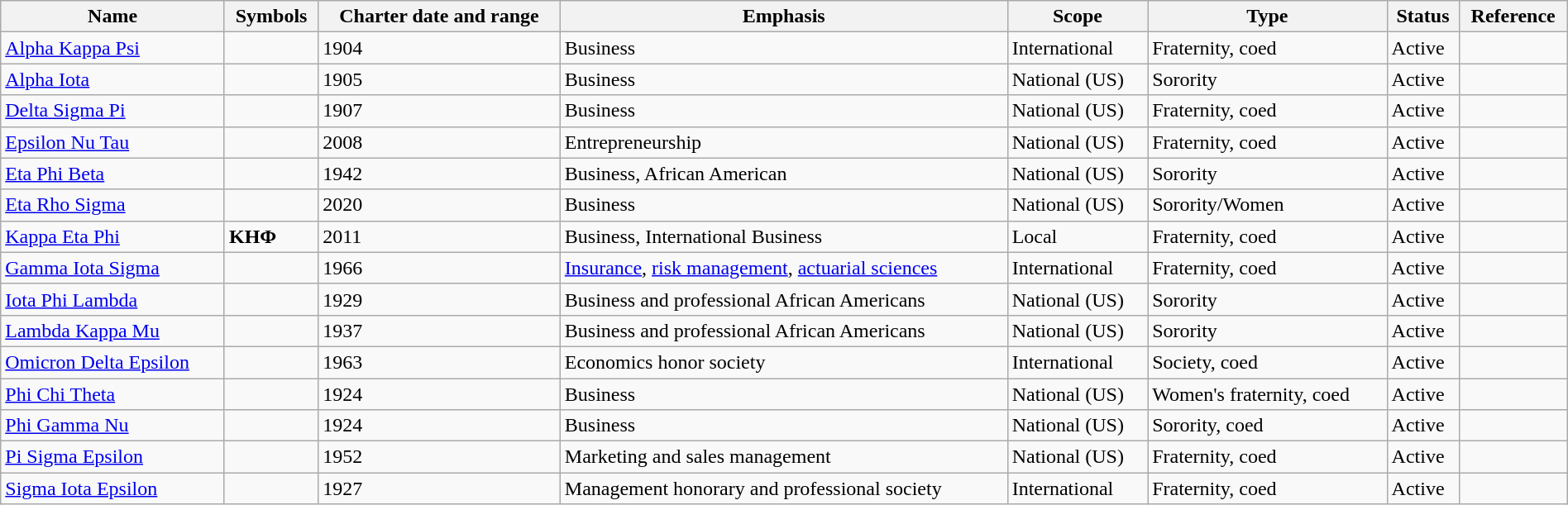<table class="wikitable sortable" style="width:100%;">
<tr>
<th>Name</th>
<th>Symbols</th>
<th>Charter date and range</th>
<th>Emphasis</th>
<th>Scope</th>
<th>Type</th>
<th>Status</th>
<th>Reference</th>
</tr>
<tr>
<td><a href='#'>Alpha Kappa Psi</a></td>
<td><strong></strong></td>
<td>1904</td>
<td>Business</td>
<td>International</td>
<td>Fraternity, coed</td>
<td>Active</td>
<td></td>
</tr>
<tr>
<td><a href='#'>Alpha Iota</a></td>
<td><strong></strong></td>
<td>1905</td>
<td>Business</td>
<td>National (US)</td>
<td>Sorority</td>
<td>Active</td>
<td></td>
</tr>
<tr>
<td><a href='#'>Delta Sigma Pi</a></td>
<td><strong></strong></td>
<td>1907</td>
<td>Business</td>
<td>National (US)</td>
<td>Fraternity, coed</td>
<td>Active</td>
<td></td>
</tr>
<tr>
<td><a href='#'>Epsilon Nu Tau</a></td>
<td><strong></strong></td>
<td>2008</td>
<td>Entrepreneurship</td>
<td>National (US)</td>
<td>Fraternity, coed</td>
<td>Active</td>
<td></td>
</tr>
<tr>
<td><a href='#'>Eta Phi Beta</a></td>
<td><strong></strong></td>
<td>1942</td>
<td>Business, African American</td>
<td>National (US)</td>
<td>Sorority</td>
<td>Active</td>
<td></td>
</tr>
<tr>
<td><a href='#'>Eta Rho Sigma</a></td>
<td><strong></strong></td>
<td>2020</td>
<td>Business</td>
<td>National (US)</td>
<td>Sorority/Women</td>
<td>Active</td>
<td></td>
</tr>
<tr>
<td><a href='#'>Kappa Eta Phi</a></td>
<td><strong>ΚΗΦ</strong></td>
<td>2011</td>
<td>Business, International Business</td>
<td>Local</td>
<td>Fraternity, coed</td>
<td>Active</td>
<td></td>
</tr>
<tr>
<td><a href='#'>Gamma Iota Sigma</a></td>
<td><strong></strong></td>
<td>1966</td>
<td><a href='#'>Insurance</a>, <a href='#'>risk management</a>, <a href='#'>actuarial sciences</a></td>
<td>International</td>
<td>Fraternity, coed</td>
<td>Active</td>
<td></td>
</tr>
<tr>
<td><a href='#'>Iota Phi Lambda</a></td>
<td><strong></strong></td>
<td>1929</td>
<td>Business and professional African Americans</td>
<td>National (US)</td>
<td>Sorority</td>
<td>Active</td>
<td></td>
</tr>
<tr>
<td><a href='#'>Lambda Kappa Mu</a></td>
<td><strong></strong></td>
<td>1937</td>
<td>Business and professional African Americans</td>
<td>National (US)</td>
<td>Sorority</td>
<td>Active</td>
<td></td>
</tr>
<tr>
<td><a href='#'>Omicron Delta Epsilon</a></td>
<td><strong></strong></td>
<td>1963</td>
<td>Economics honor society</td>
<td>International</td>
<td>Society, coed</td>
<td>Active</td>
<td></td>
</tr>
<tr>
<td><a href='#'>Phi Chi Theta</a></td>
<td><strong></strong></td>
<td>1924</td>
<td>Business</td>
<td>National (US)</td>
<td>Women's fraternity, coed</td>
<td>Active</td>
<td></td>
</tr>
<tr>
<td><a href='#'>Phi Gamma Nu</a></td>
<td><strong></strong></td>
<td>1924</td>
<td>Business</td>
<td>National (US)</td>
<td>Sorority, coed</td>
<td>Active</td>
<td></td>
</tr>
<tr>
<td><a href='#'>Pi Sigma Epsilon</a></td>
<td><strong></strong></td>
<td>1952</td>
<td>Marketing and sales management</td>
<td>National (US)</td>
<td>Fraternity, coed</td>
<td>Active</td>
<td></td>
</tr>
<tr>
<td><a href='#'>Sigma Iota Epsilon</a></td>
<td><strong></strong></td>
<td>1927</td>
<td>Management honorary and professional society</td>
<td>International</td>
<td>Fraternity, coed</td>
<td>Active</td>
<td></td>
</tr>
</table>
